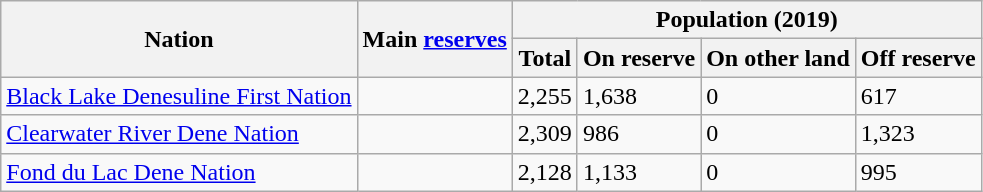<table class="wikitable sortable">
<tr>
<th rowspan="2">Nation</th>
<th rowspan="2" class=unsortable>Main <a href='#'>reserves</a></th>
<th colspan="4">Population (2019)</th>
</tr>
<tr>
<th>Total</th>
<th>On reserve</th>
<th>On other land</th>
<th>Off reserve</th>
</tr>
<tr>
<td><a href='#'>Black Lake Denesuline First Nation</a></td>
<td></td>
<td>2,255</td>
<td>1,638</td>
<td>0</td>
<td>617</td>
</tr>
<tr>
<td><a href='#'>Clearwater River Dene Nation</a></td>
<td></td>
<td>2,309</td>
<td>986</td>
<td>0</td>
<td>1,323</td>
</tr>
<tr>
<td><a href='#'>Fond du Lac Dene Nation</a></td>
<td></td>
<td>2,128</td>
<td>1,133</td>
<td>0</td>
<td>995</td>
</tr>
</table>
